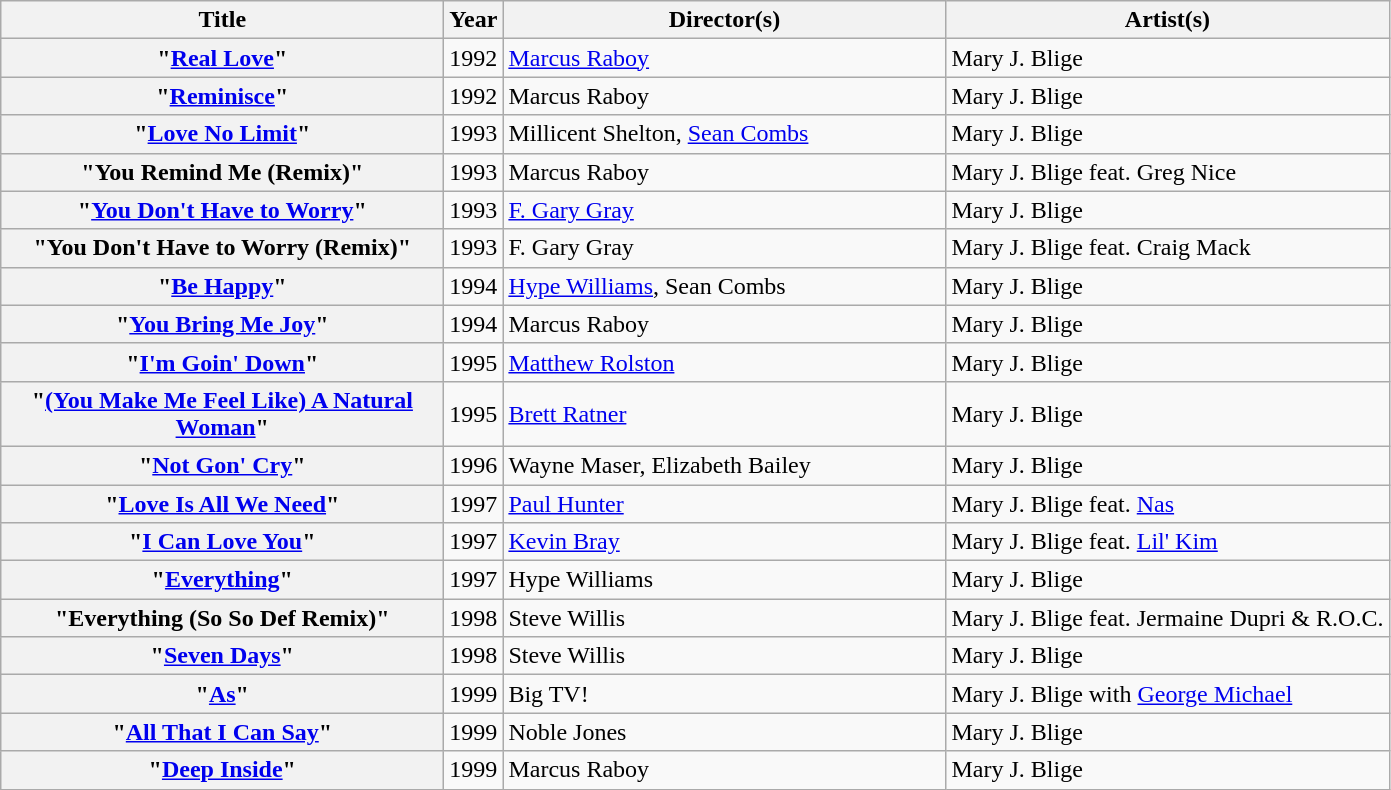<table class="wikitable plainrowheaders sortable" border="1">
<tr>
<th scope="col" style="width:18em;">Title</th>
<th scope="col">Year</th>
<th scope="col" style="width:18em;">Director(s)</th>
<th scope="col" style="width:18em;">Artist(s)</th>
</tr>
<tr>
<th scope="row">"<a href='#'>Real Love</a>"</th>
<td style="text-align:center;">1992</td>
<td><a href='#'>Marcus Raboy</a></td>
<td>Mary J. Blige</td>
</tr>
<tr>
<th scope="row">"<a href='#'>Reminisce</a>"</th>
<td style="text-align:center;">1992</td>
<td>Marcus Raboy</td>
<td>Mary J. Blige</td>
</tr>
<tr>
<th scope="row">"<a href='#'>Love No Limit</a>"</th>
<td style="text-align:center;">1993</td>
<td>Millicent Shelton, <a href='#'>Sean Combs</a></td>
<td>Mary J. Blige</td>
</tr>
<tr>
<th scope="row">"You Remind Me (Remix)"</th>
<td style="text-align:center;">1993</td>
<td>Marcus Raboy</td>
<td>Mary J. Blige feat. Greg Nice</td>
</tr>
<tr>
<th scope="row">"<a href='#'>You Don't Have to Worry</a>"</th>
<td style="text-align:center;">1993</td>
<td><a href='#'>F. Gary Gray</a></td>
<td>Mary J. Blige</td>
</tr>
<tr>
<th scope="row">"You Don't Have to Worry (Remix)"</th>
<td style="text-align:center;">1993</td>
<td>F. Gary Gray</td>
<td>Mary J. Blige feat. Craig Mack</td>
</tr>
<tr>
<th scope="row">"<a href='#'>Be Happy</a>"</th>
<td style="text-align:center;">1994</td>
<td><a href='#'>Hype Williams</a>, Sean Combs</td>
<td>Mary J. Blige</td>
</tr>
<tr>
<th scope="row">"<a href='#'>You Bring Me Joy</a>"</th>
<td style="text-align:center;">1994</td>
<td>Marcus Raboy</td>
<td>Mary J. Blige</td>
</tr>
<tr>
<th scope="row">"<a href='#'>I'm Goin' Down</a>"</th>
<td style="text-align:center;">1995</td>
<td><a href='#'>Matthew Rolston</a></td>
<td>Mary J. Blige</td>
</tr>
<tr>
<th scope="row">"<a href='#'>(You Make Me Feel Like) A Natural Woman</a>"</th>
<td style="text-align:center;">1995</td>
<td><a href='#'>Brett Ratner</a></td>
<td>Mary J. Blige</td>
</tr>
<tr>
<th scope="row">"<a href='#'>Not Gon' Cry</a>"</th>
<td style="text-align:center;">1996</td>
<td>Wayne Maser, Elizabeth Bailey</td>
<td>Mary J. Blige</td>
</tr>
<tr>
<th scope="row">"<a href='#'>Love Is All We Need</a>"</th>
<td style="text-align:center;">1997</td>
<td><a href='#'>Paul Hunter</a></td>
<td>Mary J. Blige feat. <a href='#'>Nas</a></td>
</tr>
<tr>
<th scope="row">"<a href='#'>I Can Love You</a>"</th>
<td style="text-align:center;">1997</td>
<td><a href='#'>Kevin Bray</a></td>
<td>Mary J. Blige feat. <a href='#'>Lil' Kim</a></td>
</tr>
<tr>
<th scope="row">"<a href='#'>Everything</a>"</th>
<td style="text-align:center;">1997</td>
<td>Hype Williams</td>
<td>Mary J. Blige</td>
</tr>
<tr>
<th scope="row">"Everything (So So Def Remix)"</th>
<td style="text-align:center;">1998</td>
<td>Steve Willis</td>
<td>Mary J. Blige feat. Jermaine Dupri & R.O.C.</td>
</tr>
<tr>
<th scope="row">"<a href='#'>Seven Days</a>"</th>
<td style="text-align:center;">1998</td>
<td>Steve Willis</td>
<td>Mary J. Blige</td>
</tr>
<tr>
<th scope="row">"<a href='#'>As</a>"</th>
<td style="text-align:center;">1999</td>
<td>Big TV!</td>
<td>Mary J. Blige with <a href='#'>George Michael</a></td>
</tr>
<tr>
<th scope="row">"<a href='#'>All That I Can Say</a>"</th>
<td style="text-align:center;">1999</td>
<td>Noble Jones</td>
<td>Mary J. Blige</td>
</tr>
<tr>
<th scope="row">"<a href='#'>Deep Inside</a>"</th>
<td style="text-align:center;">1999</td>
<td>Marcus Raboy</td>
<td>Mary J. Blige</td>
</tr>
</table>
